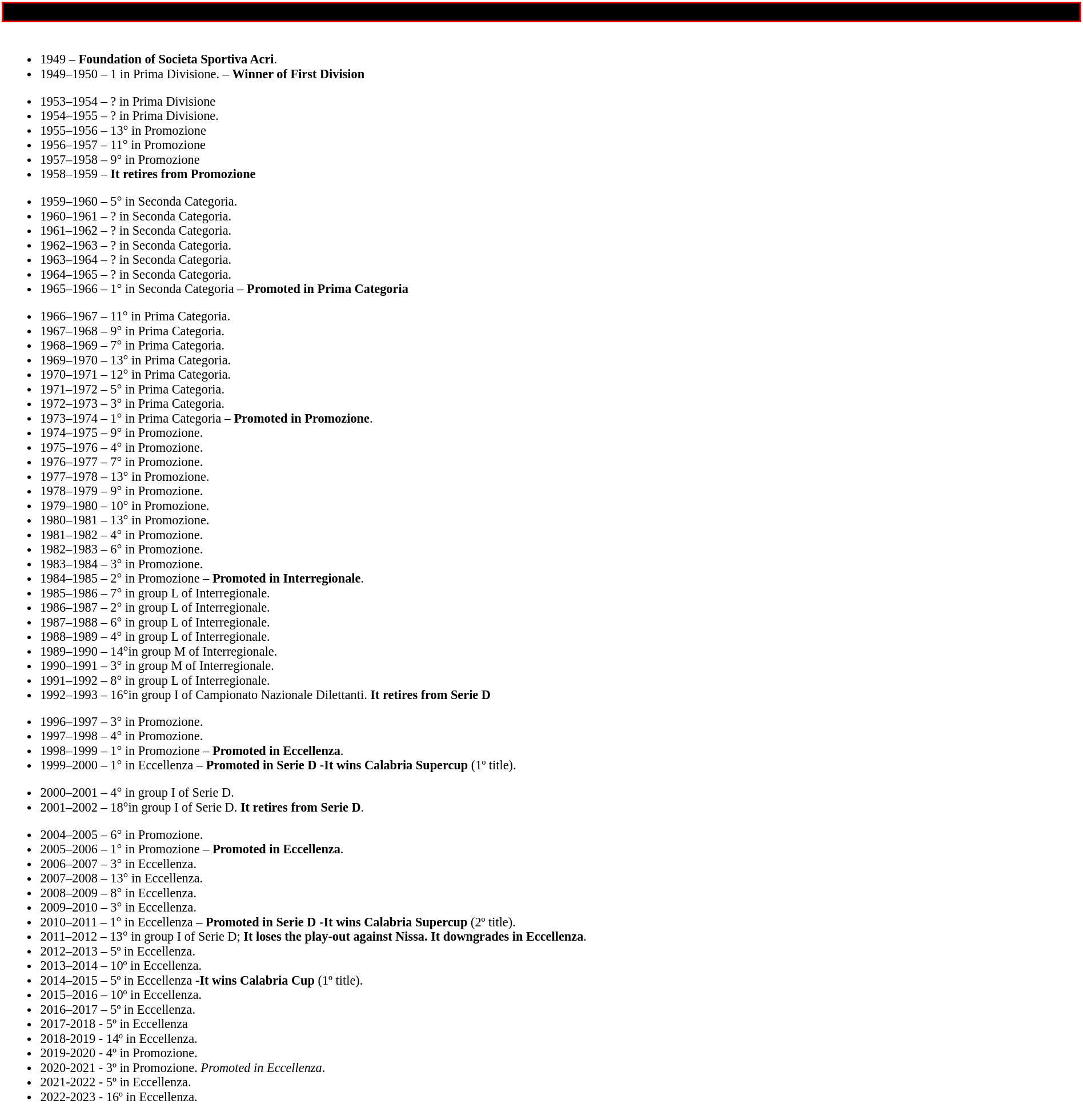<table class="toccolours" style="background:white">
<tr>
<th colspan="2" align=center style="border:2px solid red; background:black"><span> Football Club Calcio Acri Società Cooperativa Sportiva Dilettantistica Chronological History</span></th>
</tr>
<tr style="font-size:93%">
<td valign="top"></td>
<td width="100%"><br><ul><li>1949 – <strong>Foundation of Societa Sportiva Acri</strong>.</li><li>1949–1950 – 1 in Prima Divisione. – <strong>Winner of First Division</strong></li></ul><ul><li>1953–1954 – ? in Prima Divisione</li><li>1954–1955 –  ? in Prima Divisione.</li><li>1955–1956 – 13° in Promozione</li><li>1956–1957 – 11° in Promozione</li><li>1957–1958 – 9° in Promozione</li><li>1958–1959 –  <strong>It retires from Promozione</strong></li></ul><ul><li>1959–1960 – 5° in Seconda Categoria.</li><li>1960–1961 – ?  in Seconda Categoria.</li><li>1961–1962 – ? in Seconda Categoria.</li><li>1962–1963 – ? in Seconda Categoria.</li><li>1963–1964 – ? in Seconda Categoria.</li><li>1964–1965 – ? in Seconda Categoria.</li><li>1965–1966 – 1° in Seconda Categoria –  <strong>Promoted in Prima Categoria</strong></li></ul><ul><li>1966–1967 – 11° in Prima Categoria.</li><li>1967–1968 – 9° in Prima Categoria.</li><li>1968–1969 – 7° in Prima Categoria.</li><li>1969–1970 – 13° in Prima Categoria.</li><li>1970–1971 – 12° in Prima Categoria.</li><li>1971–1972 – 5° in Prima Categoria.</li><li>1972–1973 – 3° in Prima Categoria.</li><li>1973–1974 –  1° in Prima Categoria –  <strong>Promoted in Promozione</strong>.</li><li>1974–1975 – 9° in Promozione.</li><li>1975–1976 – 4° in Promozione.</li><li>1976–1977 – 7° in Promozione.</li><li>1977–1978 – 13° in Promozione.</li><li>1978–1979 – 9° in Promozione.</li><li>1979–1980 – 10° in Promozione.</li><li>1980–1981 – 13° in Promozione.</li><li>1981–1982 – 4° in Promozione.</li><li>1982–1983 – 6° in Promozione.</li><li>1983–1984 – 3° in Promozione.</li><li>1984–1985 –  2° in Promozione –  <strong>Promoted in Interregionale</strong>.</li><li>1985–1986 – 7° in group L of Interregionale.</li><li>1986–1987 – 2° in group L of Interregionale.</li><li>1987–1988 – 6° in group L of Interregionale.</li><li>1988–1989 – 4° in group L of Interregionale.</li><li>1989–1990 – 14°in group M of Interregionale.</li><li>1990–1991 – 3° in group M of Interregionale.</li><li>1991–1992 – 8° in group L of Interregionale.</li><li>1992–1993 – 16°in group I of Campionato Nazionale Dilettanti. <strong>It retires from Serie D</strong></li></ul><ul><li>1996–1997 – 3° in Promozione.</li><li>1997–1998 – 4° in Promozione.</li><li>1998–1999 – 1° in Promozione – <strong>Promoted in Eccellenza</strong>.</li><li>1999–2000 –  1° in Eccellenza –  <strong>Promoted in Serie D</strong> -<strong>It wins Calabria Supercup</strong> (1º title).</li></ul><ul><li>2000–2001 – 4° in group I of Serie D.</li><li>2001–2002 – 18°in group I of Serie D.  <strong>It retires from Serie D</strong>.</li></ul><ul><li>2004–2005 – 6° in Promozione.</li><li>2005–2006 – 1° in Promozione –  <strong>Promoted in Eccellenza</strong>.</li><li>2006–2007 – 3° in Eccellenza.</li><li>2007–2008 – 13° in Eccellenza.</li><li>2008–2009 – 8° in Eccellenza.</li><li>2009–2010 – 3° in Eccellenza.</li><li>2010–2011 – 1° in Eccellenza –  <strong>Promoted in Serie D</strong> -<strong>It wins Calabria Supercup</strong> (2º title).</li><li>2011–2012 – 13° in group I of Serie D; <strong>It loses the play-out against Nissa.</strong>  <strong>It downgrades in Eccellenza</strong>.</li><li>2012–2013 – 5º in Eccellenza.</li><li>2013–2014 – 10º in Eccellenza.</li><li>2014–2015 – 5º in Eccellenza -<strong>It wins Calabria Cup</strong> (1º title).</li><li>2015–2016 – 10º in Eccellenza.</li><li>2016–2017 –  5º in Eccellenza.</li><li>2017-2018 - 5º in Eccellenza</li><li>2018-2019 - 14º in Eccellenza. </li><li>2019-2020 - 4º in Promozione.</li><li>2020-2021 - 3º in Promozione. <em>Promoted in Eccellenza</em>.</li><li>2021-2022 - 5º in Eccellenza.</li><li>2022-2023 - 16º in Eccellenza. </li></ul></td>
</tr>
</table>
